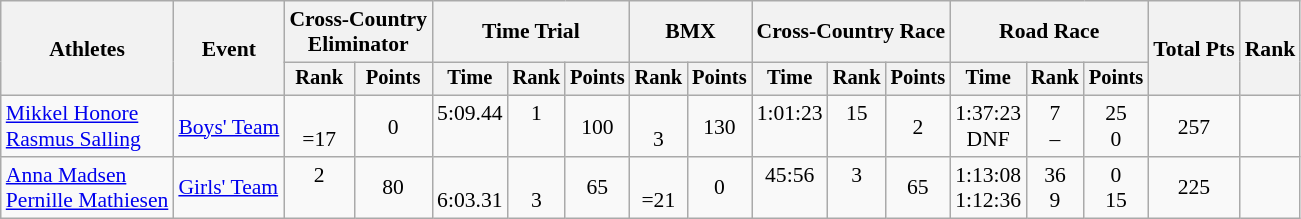<table class="wikitable" style="font-size:90%;">
<tr>
<th rowspan=2>Athletes</th>
<th rowspan=2>Event</th>
<th colspan=2>Cross-Country<br>Eliminator</th>
<th colspan=3>Time Trial</th>
<th colspan=2>BMX</th>
<th colspan=3>Cross-Country Race</th>
<th colspan=3>Road Race</th>
<th rowspan=2>Total Pts</th>
<th rowspan=2>Rank</th>
</tr>
<tr style="font-size:95%">
<th>Rank</th>
<th>Points</th>
<th>Time</th>
<th>Rank</th>
<th>Points</th>
<th>Rank</th>
<th>Points</th>
<th>Time</th>
<th>Rank</th>
<th>Points</th>
<th>Time</th>
<th>Rank</th>
<th>Points</th>
</tr>
<tr align=center>
<td align=left><a href='#'>Mikkel Honore</a><br><a href='#'>Rasmus Salling</a></td>
<td align=left><a href='#'>Boys' Team</a></td>
<td> <br>=17</td>
<td>0</td>
<td>5:09.44<br> </td>
<td>1<br> </td>
<td>100</td>
<td> <br>3</td>
<td>130</td>
<td>1:01:23<br> </td>
<td>15<br> </td>
<td>2</td>
<td>1:37:23<br>DNF</td>
<td>7<br>–</td>
<td>25<br>0</td>
<td>257</td>
<td></td>
</tr>
<tr align=center>
<td align=left><a href='#'>Anna Madsen</a><br><a href='#'>Pernille Mathiesen</a></td>
<td align=left><a href='#'>Girls' Team</a></td>
<td>2<br> </td>
<td>80</td>
<td> <br>6:03.31</td>
<td> <br>3</td>
<td>65</td>
<td> <br>=21</td>
<td>0</td>
<td>45:56<br> </td>
<td>3<br> </td>
<td>65</td>
<td>1:13:08<br>1:12:36</td>
<td>36<br>9</td>
<td>0<br>15</td>
<td>225</td>
<td></td>
</tr>
</table>
